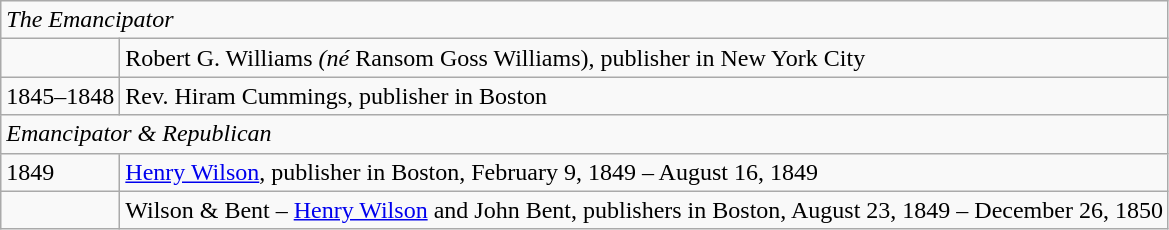<table class="wikitable"; valign="top">
<tr>
<td colspan=2><em>The Emancipator</em></td>
</tr>
<tr>
<td></td>
<td>Robert G. Williams <em>(né</em> Ransom Goss Williams), publisher in New York City</td>
</tr>
<tr>
<td>1845–1848</td>
<td>Rev. Hiram Cummings, publisher in Boston</td>
</tr>
<tr>
<td colspan=2><em>Emancipator & Republican</em></td>
</tr>
<tr>
<td>1849</td>
<td><a href='#'>Henry Wilson</a>, publisher in Boston, February 9, 1849 – August 16, 1849</td>
</tr>
<tr>
<td></td>
<td>Wilson & Bent – <a href='#'>Henry Wilson</a> and John Bent, publishers in Boston, August 23, 1849 – December 26, 1850</td>
</tr>
</table>
